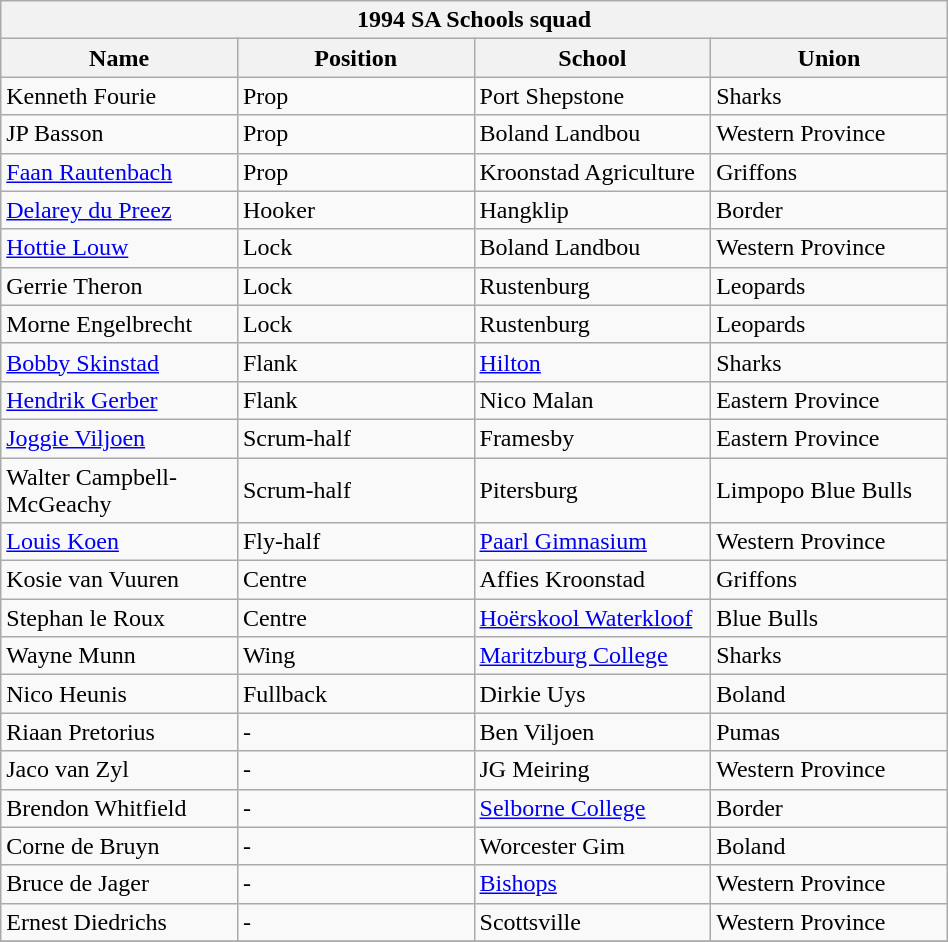<table class="wikitable" style="text-align:left; width:50%">
<tr>
<th colspan="100%">1994 SA Schools squad</th>
</tr>
<tr>
<th style="width:25%;">Name</th>
<th style="width:25%;">Position</th>
<th style="width:25%;">School</th>
<th style="width:25%;">Union</th>
</tr>
<tr>
<td>Kenneth Fourie</td>
<td>Prop</td>
<td>Port Shepstone</td>
<td>Sharks</td>
</tr>
<tr>
<td>JP Basson</td>
<td>Prop</td>
<td>Boland Landbou</td>
<td>Western Province</td>
</tr>
<tr>
<td><a href='#'>Faan Rautenbach</a></td>
<td>Prop</td>
<td>Kroonstad Agriculture</td>
<td>Griffons</td>
</tr>
<tr>
<td><a href='#'>Delarey du Preez</a></td>
<td>Hooker</td>
<td>Hangklip</td>
<td>Border</td>
</tr>
<tr>
<td><a href='#'>Hottie Louw</a></td>
<td>Lock</td>
<td>Boland Landbou</td>
<td>Western Province</td>
</tr>
<tr>
<td>Gerrie Theron</td>
<td>Lock</td>
<td>Rustenburg</td>
<td>Leopards</td>
</tr>
<tr>
<td>Morne Engelbrecht</td>
<td>Lock</td>
<td>Rustenburg</td>
<td>Leopards</td>
</tr>
<tr>
<td><a href='#'>Bobby Skinstad</a></td>
<td>Flank</td>
<td><a href='#'>Hilton</a></td>
<td>Sharks</td>
</tr>
<tr>
<td><a href='#'>Hendrik Gerber</a></td>
<td>Flank</td>
<td>Nico Malan</td>
<td>Eastern Province</td>
</tr>
<tr>
<td><a href='#'>Joggie Viljoen</a></td>
<td>Scrum-half</td>
<td>Framesby</td>
<td>Eastern Province</td>
</tr>
<tr>
<td>Walter Campbell-McGeachy</td>
<td>Scrum-half</td>
<td>Pitersburg</td>
<td>Limpopo Blue Bulls</td>
</tr>
<tr>
<td><a href='#'>Louis Koen</a></td>
<td>Fly-half</td>
<td><a href='#'>Paarl Gimnasium</a></td>
<td>Western Province</td>
</tr>
<tr>
<td>Kosie van Vuuren</td>
<td>Centre</td>
<td>Affies Kroonstad</td>
<td>Griffons</td>
</tr>
<tr>
<td>Stephan le Roux</td>
<td>Centre</td>
<td><a href='#'>Hoërskool Waterkloof</a></td>
<td>Blue Bulls</td>
</tr>
<tr>
<td>Wayne Munn</td>
<td>Wing</td>
<td><a href='#'>Maritzburg College</a></td>
<td>Sharks</td>
</tr>
<tr>
<td>Nico Heunis</td>
<td>Fullback</td>
<td>Dirkie Uys</td>
<td>Boland</td>
</tr>
<tr>
<td>Riaan Pretorius</td>
<td>-</td>
<td>Ben Viljoen</td>
<td>Pumas</td>
</tr>
<tr>
<td>Jaco van Zyl</td>
<td>-</td>
<td>JG Meiring</td>
<td>Western Province</td>
</tr>
<tr>
<td>Brendon Whitfield</td>
<td>-</td>
<td><a href='#'>Selborne College</a></td>
<td>Border</td>
</tr>
<tr>
<td>Corne de Bruyn</td>
<td>-</td>
<td>Worcester Gim</td>
<td>Boland</td>
</tr>
<tr>
<td>Bruce de Jager</td>
<td>-</td>
<td><a href='#'>Bishops</a></td>
<td>Western Province</td>
</tr>
<tr>
<td>Ernest Diedrichs</td>
<td>-</td>
<td>Scottsville</td>
<td>Western Province</td>
</tr>
<tr>
</tr>
</table>
